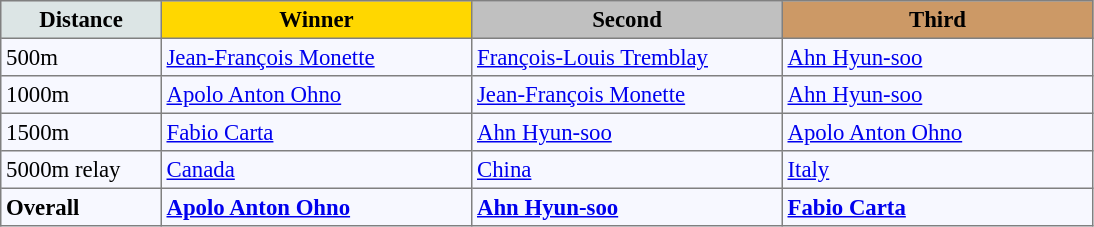<table bgcolor="#f7f8ff" cellpadding="3" cellspacing="0" border="1" style="font-size: 95%; border: gray solid 1px; border-collapse: collapse;">
<tr bgcolor="#CCCCCC">
<td align="center" bgcolor="#DCE5E5" width="100"><strong>Distance</strong></td>
<td align="center" bgcolor="gold" width="200"><strong>Winner</strong></td>
<td align="center" bgcolor="silver" width="200"><strong>Second</strong></td>
<td align="center" bgcolor="CC9966" width="200"><strong>Third</strong></td>
</tr>
<tr align="left">
<td>500m</td>
<td> <a href='#'>Jean-François Monette</a></td>
<td> <a href='#'>François-Louis Tremblay</a></td>
<td> <a href='#'>Ahn Hyun-soo</a></td>
</tr>
<tr align="left">
<td>1000m</td>
<td> <a href='#'>Apolo Anton Ohno</a></td>
<td> <a href='#'>Jean-François Monette</a></td>
<td> <a href='#'>Ahn Hyun-soo</a></td>
</tr>
<tr align="left">
<td>1500m</td>
<td> <a href='#'>Fabio Carta</a></td>
<td> <a href='#'>Ahn Hyun-soo</a></td>
<td> <a href='#'>Apolo Anton Ohno</a></td>
</tr>
<tr align="left">
<td>5000m relay</td>
<td> <a href='#'>Canada</a></td>
<td> <a href='#'>China</a></td>
<td> <a href='#'>Italy</a></td>
</tr>
<tr align="left">
<td><strong>Overall</strong></td>
<td> <strong><a href='#'>Apolo Anton Ohno</a></strong></td>
<td> <strong><a href='#'>Ahn Hyun-soo</a></strong></td>
<td> <strong><a href='#'>Fabio Carta</a></strong></td>
</tr>
</table>
